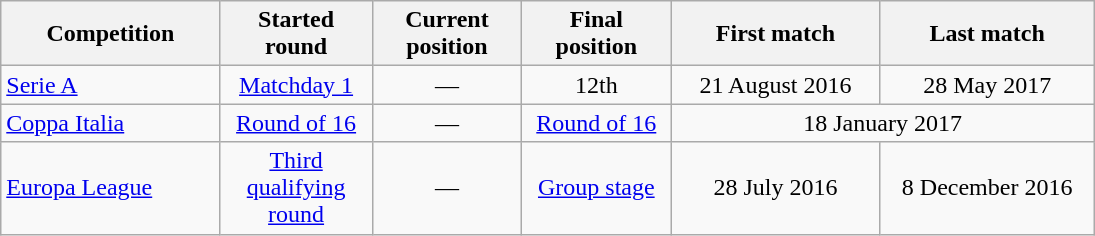<table class="wikitable" style="text-align:center; width:730px;">
<tr>
<th style="text-align:center; width:150px;">Competition</th>
<th style="text-align:center; width:100px;">Started round</th>
<th style="text-align:center; width:100px;">Current <br> position</th>
<th style="text-align:center; width:100px;">Final <br> position</th>
<th style="text-align:center; width:150px;">First match</th>
<th style="text-align:center; width:150px;">Last match</th>
</tr>
<tr>
<td style="text-align:left;"><a href='#'>Serie A</a></td>
<td><a href='#'>Matchday 1</a></td>
<td>—</td>
<td>12th</td>
<td>21 August 2016</td>
<td>28 May 2017</td>
</tr>
<tr>
<td style="text-align:left;"><a href='#'>Coppa Italia</a></td>
<td><a href='#'>Round of 16</a></td>
<td>—</td>
<td><a href='#'>Round of 16</a></td>
<td colspan=2>18 January 2017</td>
</tr>
<tr>
<td style="text-align:left;"><a href='#'>Europa League</a></td>
<td><a href='#'>Third qualifying round</a></td>
<td>—</td>
<td><a href='#'>Group stage</a></td>
<td>28 July 2016</td>
<td>8 December 2016</td>
</tr>
</table>
